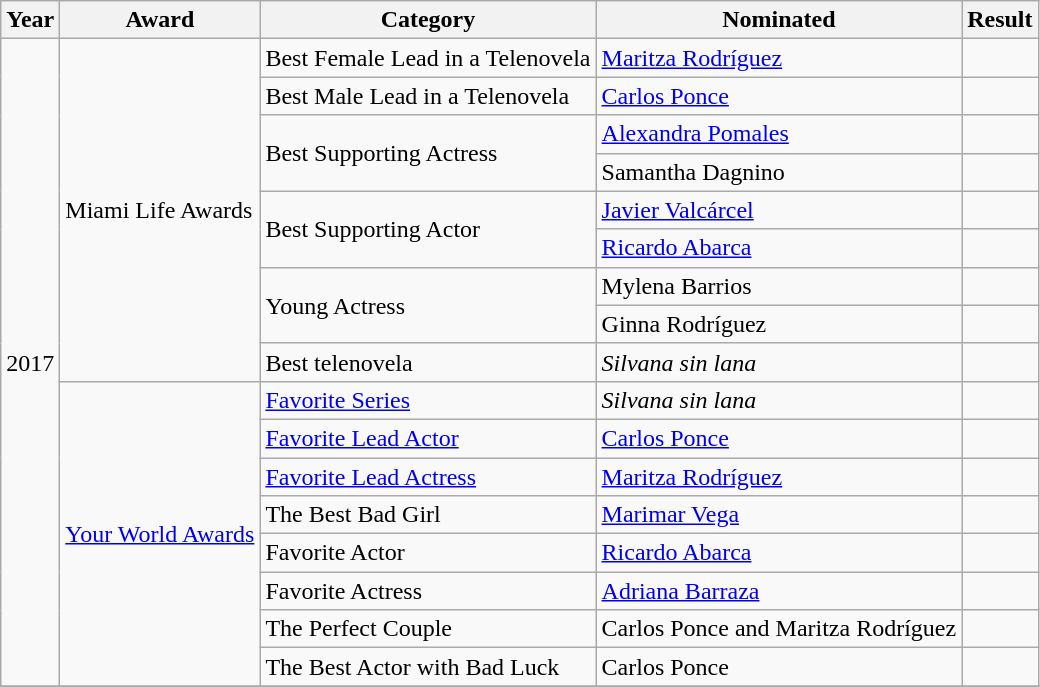<table class="wikitable plainrowheaders">
<tr>
<th scope="col">Year</th>
<th scope="col">Award</th>
<th scope="col">Category</th>
<th scope="col">Nominated</th>
<th scope="col">Result</th>
</tr>
<tr>
<td rowspan="17">2017</td>
<td rowspan="9">Miami Life Awards</td>
<td>Best Female Lead in a Telenovela</td>
<td><a href='#'>Maritza Rodríguez</a></td>
<td></td>
</tr>
<tr>
<td>Best Male Lead in a Telenovela</td>
<td><a href='#'>Carlos Ponce</a></td>
<td></td>
</tr>
<tr>
<td rowspan="2">Best Supporting Actress</td>
<td><a href='#'>Alexandra Pomales</a></td>
<td></td>
</tr>
<tr>
<td>Samantha Dagnino</td>
<td></td>
</tr>
<tr>
<td rowspan="2">Best Supporting Actor</td>
<td><a href='#'>Javier Valcárcel</a></td>
<td></td>
</tr>
<tr>
<td><a href='#'>Ricardo Abarca</a></td>
<td></td>
</tr>
<tr>
<td rowspan="2">Young Actress</td>
<td>Mylena Barrios</td>
<td></td>
</tr>
<tr>
<td>Ginna Rodríguez</td>
<td></td>
</tr>
<tr>
<td>Best telenovela</td>
<td><em>Silvana sin lana</em></td>
<td></td>
</tr>
<tr>
<td rowspan="8"><a href='#'>Your World Awards</a></td>
<td><a href='#'>Favorite Series</a></td>
<td><em>Silvana sin lana</em></td>
<td></td>
</tr>
<tr>
<td><a href='#'>Favorite Lead Actor</a></td>
<td><a href='#'>Carlos Ponce</a></td>
<td></td>
</tr>
<tr>
<td><a href='#'>Favorite Lead Actress</a></td>
<td><a href='#'>Maritza Rodríguez</a></td>
<td></td>
</tr>
<tr>
<td>The Best Bad Girl</td>
<td><a href='#'>Marimar Vega</a></td>
<td></td>
</tr>
<tr>
<td>Favorite Actor</td>
<td><a href='#'>Ricardo Abarca</a></td>
<td></td>
</tr>
<tr>
<td>Favorite Actress</td>
<td><a href='#'>Adriana Barraza</a></td>
<td></td>
</tr>
<tr>
<td>The Perfect Couple</td>
<td>Carlos Ponce and Maritza Rodríguez</td>
<td></td>
</tr>
<tr>
<td>The Best Actor with Bad Luck</td>
<td>Carlos Ponce</td>
<td></td>
</tr>
<tr>
</tr>
</table>
